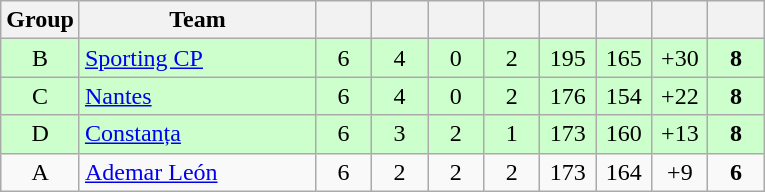<table class="wikitable" style="text-align:center;">
<tr>
<th width=30>Group</th>
<th width=150>Team</th>
<th width=30></th>
<th width=30></th>
<th width=30></th>
<th width=30></th>
<th width=30></th>
<th width=30></th>
<th width=30></th>
<th width=30></th>
</tr>
<tr bgcolor="#ccffcc">
<td>B</td>
<td align="left"> <a href='#'>Sporting CP</a></td>
<td>6</td>
<td>4</td>
<td>0</td>
<td>2</td>
<td>195</td>
<td>165</td>
<td>+30</td>
<td><strong>8</strong></td>
</tr>
<tr bgcolor="#ccffcc">
<td>C</td>
<td align="left"> <a href='#'>Nantes</a></td>
<td>6</td>
<td>4</td>
<td>0</td>
<td>2</td>
<td>176</td>
<td>154</td>
<td>+22</td>
<td><strong>8</strong></td>
</tr>
<tr bgcolor="#ccffcc">
<td>D</td>
<td align="left"> <a href='#'>Constanța</a></td>
<td>6</td>
<td>3</td>
<td>2</td>
<td>1</td>
<td>173</td>
<td>160</td>
<td>+13</td>
<td><strong>8</strong></td>
</tr>
<tr bgcolor=>
<td>A</td>
<td align="left"> <a href='#'>Ademar León</a></td>
<td>6</td>
<td>2</td>
<td>2</td>
<td>2</td>
<td>173</td>
<td>164</td>
<td>+9</td>
<td><strong>6</strong></td>
</tr>
</table>
